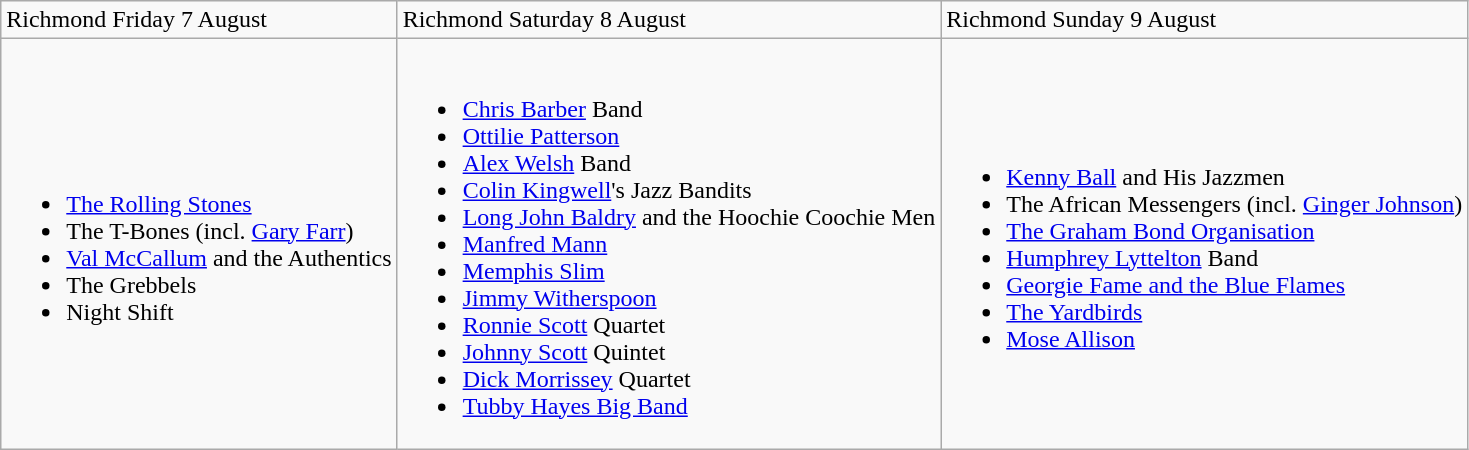<table class="wikitable">
<tr>
<td>Richmond Friday 7 August</td>
<td>Richmond Saturday 8 August</td>
<td>Richmond Sunday 9 August</td>
</tr>
<tr>
<td><br><ul><li><a href='#'>The Rolling Stones</a></li><li>The T-Bones (incl. <a href='#'>Gary Farr</a>)</li><li><a href='#'>Val McCallum</a> and the Authentics</li><li>The Grebbels</li><li>Night Shift</li></ul></td>
<td><br><ul><li><a href='#'>Chris Barber</a> Band</li><li><a href='#'>Ottilie Patterson</a></li><li><a href='#'>Alex Welsh</a> Band</li><li><a href='#'>Colin Kingwell</a>'s Jazz Bandits</li><li><a href='#'>Long John Baldry</a> and the Hoochie Coochie Men</li><li><a href='#'>Manfred Mann</a></li><li><a href='#'>Memphis Slim</a></li><li><a href='#'>Jimmy Witherspoon</a></li><li><a href='#'>Ronnie Scott</a> Quartet</li><li><a href='#'>Johnny Scott</a> Quintet</li><li><a href='#'>Dick Morrissey</a> Quartet</li><li><a href='#'>Tubby Hayes Big Band</a></li></ul></td>
<td><br><ul><li><a href='#'>Kenny Ball</a> and His Jazzmen</li><li>The African Messengers (incl. <a href='#'>Ginger Johnson</a>)</li><li><a href='#'>The Graham Bond Organisation</a></li><li><a href='#'>Humphrey Lyttelton</a> Band</li><li><a href='#'>Georgie Fame and the Blue Flames</a></li><li><a href='#'>The Yardbirds</a></li><li><a href='#'>Mose Allison</a></li></ul></td>
</tr>
</table>
